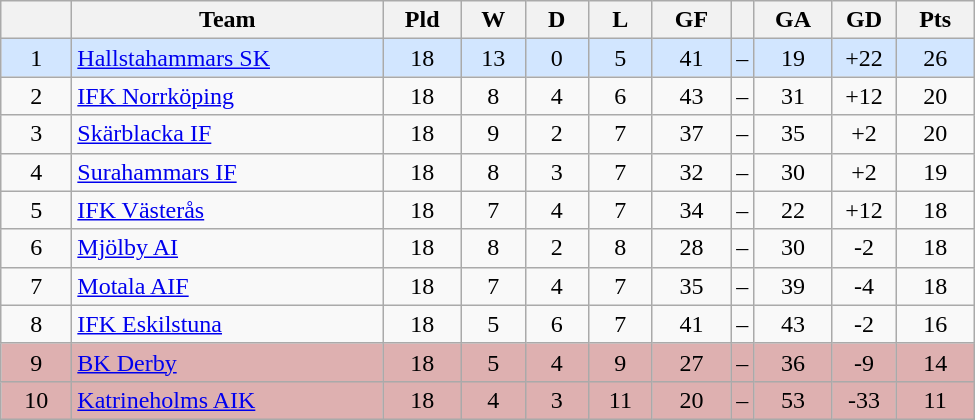<table class="wikitable" style="text-align: center;">
<tr>
<th style="width: 40px;"></th>
<th style="width: 200px;">Team</th>
<th style="width: 45px;">Pld</th>
<th style="width: 35px;">W</th>
<th style="width: 35px;">D</th>
<th style="width: 35px;">L</th>
<th style="width: 45px;">GF</th>
<th></th>
<th style="width: 45px;">GA</th>
<th style="width: 35px;">GD</th>
<th style="width: 45px;">Pts</th>
</tr>
<tr style="background: #d2e6ff">
<td>1</td>
<td style="text-align: left;"><a href='#'>Hallstahammars SK</a></td>
<td>18</td>
<td>13</td>
<td>0</td>
<td>5</td>
<td>41</td>
<td>–</td>
<td>19</td>
<td>+22</td>
<td>26</td>
</tr>
<tr>
<td>2</td>
<td style="text-align: left;"><a href='#'>IFK Norrköping</a></td>
<td>18</td>
<td>8</td>
<td>4</td>
<td>6</td>
<td>43</td>
<td>–</td>
<td>31</td>
<td>+12</td>
<td>20</td>
</tr>
<tr>
<td>3</td>
<td style="text-align: left;"><a href='#'>Skärblacka IF</a></td>
<td>18</td>
<td>9</td>
<td>2</td>
<td>7</td>
<td>37</td>
<td>–</td>
<td>35</td>
<td>+2</td>
<td>20</td>
</tr>
<tr>
<td>4</td>
<td style="text-align: left;"><a href='#'>Surahammars IF</a></td>
<td>18</td>
<td>8</td>
<td>3</td>
<td>7</td>
<td>32</td>
<td>–</td>
<td>30</td>
<td>+2</td>
<td>19</td>
</tr>
<tr>
<td>5</td>
<td style="text-align: left;"><a href='#'>IFK Västerås</a></td>
<td>18</td>
<td>7</td>
<td>4</td>
<td>7</td>
<td>34</td>
<td>–</td>
<td>22</td>
<td>+12</td>
<td>18</td>
</tr>
<tr>
<td>6</td>
<td style="text-align: left;"><a href='#'>Mjölby AI</a></td>
<td>18</td>
<td>8</td>
<td>2</td>
<td>8</td>
<td>28</td>
<td>–</td>
<td>30</td>
<td>-2</td>
<td>18</td>
</tr>
<tr>
<td>7</td>
<td style="text-align: left;"><a href='#'>Motala AIF</a></td>
<td>18</td>
<td>7</td>
<td>4</td>
<td>7</td>
<td>35</td>
<td>–</td>
<td>39</td>
<td>-4</td>
<td>18</td>
</tr>
<tr>
<td>8</td>
<td style="text-align: left;"><a href='#'>IFK Eskilstuna</a></td>
<td>18</td>
<td>5</td>
<td>6</td>
<td>7</td>
<td>41</td>
<td>–</td>
<td>43</td>
<td>-2</td>
<td>16</td>
</tr>
<tr style="background: #deb0b0">
<td>9</td>
<td style="text-align: left;"><a href='#'>BK Derby</a></td>
<td>18</td>
<td>5</td>
<td>4</td>
<td>9</td>
<td>27</td>
<td>–</td>
<td>36</td>
<td>-9</td>
<td>14</td>
</tr>
<tr style="background: #deb0b0">
<td>10</td>
<td style="text-align: left;"><a href='#'>Katrineholms AIK</a></td>
<td>18</td>
<td>4</td>
<td>3</td>
<td>11</td>
<td>20</td>
<td>–</td>
<td>53</td>
<td>-33</td>
<td>11</td>
</tr>
</table>
